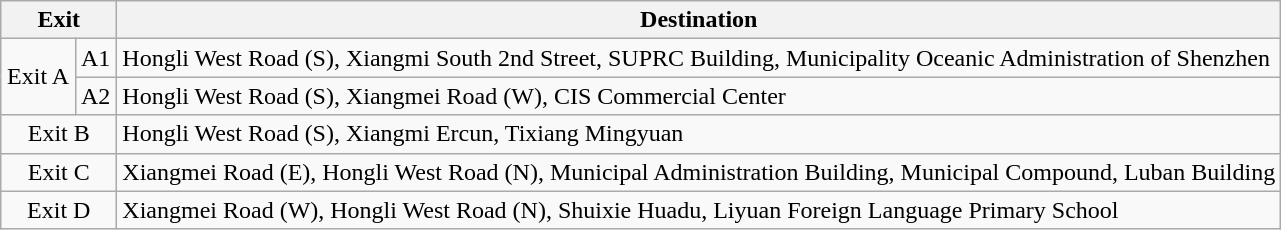<table class="wikitable">
<tr>
<th colspan="2" style="width:70px">Exit</th>
<th>Destination</th>
</tr>
<tr>
<td rowspan="2" align="center">Exit A</td>
<td>A1</td>
<td>Hongli West Road (S), Xiangmi South 2nd Street, SUPRC Building, Municipality Oceanic Administration of Shenzhen</td>
</tr>
<tr>
<td>A2</td>
<td>Hongli West Road (S), Xiangmei Road (W), CIS Commercial Center</td>
</tr>
<tr>
<td colspan="2" align="center">Exit B</td>
<td>Hongli West Road (S), Xiangmi Ercun, Tixiang Mingyuan</td>
</tr>
<tr>
<td colspan="2" align="center">Exit C</td>
<td>Xiangmei Road (E), Hongli West Road (N), Municipal Administration Building, Municipal Compound, Luban Building</td>
</tr>
<tr>
<td colspan="2" align="center">Exit D</td>
<td>Xiangmei Road (W), Hongli West Road (N), Shuixie Huadu, Liyuan Foreign Language Primary School</td>
</tr>
</table>
